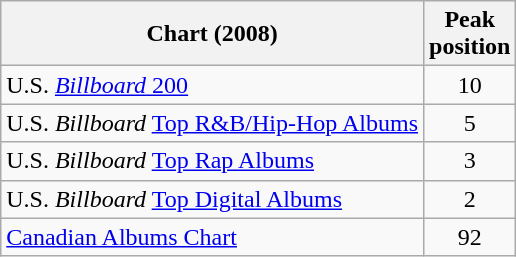<table class="wikitable sortable">
<tr>
<th align="left">Chart (2008)</th>
<th align="left">Peak<br>position</th>
</tr>
<tr>
<td>U.S. <a href='#'><em>Billboard</em> 200</a></td>
<td style="text-align:center;">10</td>
</tr>
<tr>
<td>U.S. <em>Billboard</em> <a href='#'>Top R&B/Hip-Hop Albums</a></td>
<td style="text-align:center;">5</td>
</tr>
<tr>
<td>U.S. <em>Billboard</em> <a href='#'>Top Rap Albums</a></td>
<td style="text-align:center;">3</td>
</tr>
<tr>
<td>U.S. <em>Billboard</em> <a href='#'>Top Digital Albums</a></td>
<td style="text-align:center;">2</td>
</tr>
<tr>
<td><a href='#'>Canadian Albums Chart</a></td>
<td style="text-align:center;">92</td>
</tr>
</table>
